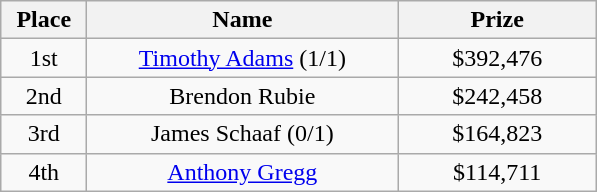<table class="wikitable">
<tr>
<th width="50">Place</th>
<th width="200">Name</th>
<th width="125">Prize</th>
</tr>
<tr>
<td align = "center">1st</td>
<td align = "center"><a href='#'>Timothy Adams</a> (1/1)</td>
<td align = "center">$392,476</td>
</tr>
<tr>
<td align = "center">2nd</td>
<td align = "center">Brendon Rubie</td>
<td align = "center">$242,458</td>
</tr>
<tr>
<td align = "center">3rd</td>
<td align = "center">James Schaaf (0/1)</td>
<td align = "center">$164,823</td>
</tr>
<tr>
<td align = "center">4th</td>
<td align = "center"><a href='#'>Anthony Gregg</a></td>
<td align = "center">$114,711</td>
</tr>
</table>
